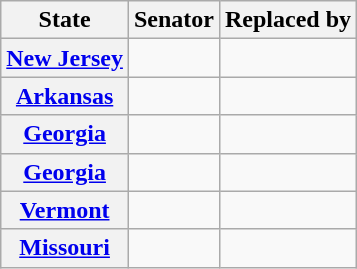<table class="wikitable sortable plainrowheaders">
<tr>
<th scope="col">State</th>
<th scope="col">Senator</th>
<th scope="col">Replaced by</th>
</tr>
<tr>
<th><a href='#'>New Jersey</a></th>
<td></td>
<td></td>
</tr>
<tr>
<th><a href='#'>Arkansas</a></th>
<td></td>
<td></td>
</tr>
<tr>
<th><a href='#'>Georgia</a></th>
<td></td>
<td></td>
</tr>
<tr>
<th><a href='#'>Georgia</a></th>
<td></td>
<td></td>
</tr>
<tr>
<th><a href='#'>Vermont</a></th>
<td></td>
<td></td>
</tr>
<tr>
<th><a href='#'>Missouri</a></th>
<td></td>
<td></td>
</tr>
</table>
